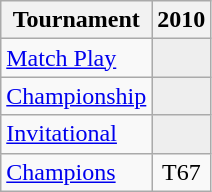<table class="wikitable" style="text-align:center;">
<tr>
<th>Tournament</th>
<th>2010</th>
</tr>
<tr>
<td align="left"><a href='#'>Match Play</a></td>
<td style="background:#eeeeee;"></td>
</tr>
<tr>
<td align="left"><a href='#'>Championship</a></td>
<td style="background:#eeeeee;"></td>
</tr>
<tr>
<td align="left"><a href='#'>Invitational</a></td>
<td style="background:#eeeeee;"></td>
</tr>
<tr>
<td align="left"><a href='#'>Champions</a></td>
<td>T67</td>
</tr>
</table>
